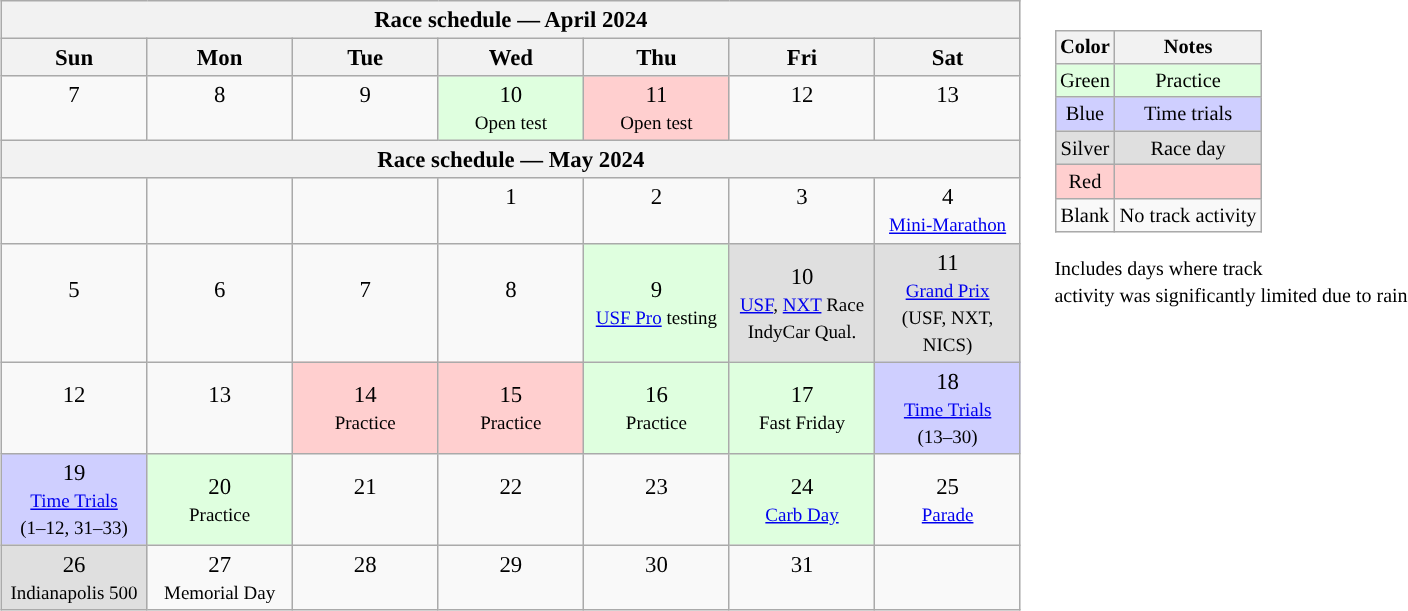<table>
<tr>
<td valign="top"><br><table style="text-align:center; font-size:95%" class="wikitable">
<tr>
<th colspan=7>Race schedule — April 2024</th>
</tr>
<tr>
<th scope="col" width="90">Sun</th>
<th scope="col" width="90">Mon</th>
<th scope="col" width="90">Tue</th>
<th scope="col" width="90">Wed</th>
<th scope="col" width="90">Thu</th>
<th scope="col" width="90">Fri</th>
<th scope="col" width="90">Sat</th>
</tr>
<tr>
<td>7<br> <br></td>
<td>8<br> <br></td>
<td>9<br> <br></td>
<td style="background:#DFFFDF;">10<br><small>Open test</small><br></td>
<td style="background:#FFCFCF;">11<br><small>Open test</small><br></td>
<td>12<br> <br></td>
<td>13<br> <br></td>
</tr>
<tr>
<th colspan=7>Race schedule — May 2024</th>
</tr>
<tr>
<td> </td>
<td> </td>
<td> </td>
<td>1<br> <br></td>
<td>2<br> <br></td>
<td>3<br> <br></td>
<td>4<br><small><a href='#'>Mini-Marathon</a></small></td>
</tr>
<tr>
<td>5<br> <br></td>
<td>6<br> <br></td>
<td>7<br> <br></td>
<td>8<br> <br></td>
<td style="background:#DFFFDF;">9<br><small><a href='#'>USF Pro</a> testing</small></td>
<td style="background:#DFDFDF;">10<br><small><a href='#'>USF</a>, <a href='#'>NXT</a> Race <br> IndyCar Qual.</small></td>
<td style="background:#DFDFDF;">11<br><small><a href='#'>Grand Prix</a> <br> (USF, NXT, NICS)</small></td>
</tr>
<tr>
<td>12<br> <br></td>
<td>13<br> <br></td>
<td style="background:#FFCFCF;">14<br><small>Practice</small><br></td>
<td style="background:#FFCFCF;">15<br><small>Practice</small><br></td>
<td style="background:#DFFFDF;">16<br><small>Practice</small><br></td>
<td style="background:#DFFFDF;">17<br><small>Fast Friday</small></td>
<td style="background:#CFCFFF;">18<br><small><a href='#'>Time Trials</a> <br> (13–30)<br></small></td>
</tr>
<tr>
<td style="background:#CFCFFF;">19<br><small><a href='#'>Time Trials</a> <br> (1–12, 31–33)<br></small></td>
<td style="background:#DFFFDF;">20<br><small>Practice</small><br></td>
<td>21<br> <br></td>
<td>22<br> <br></td>
<td>23<br> <br></td>
<td style="background:#DFFFDF;">24<br><small><a href='#'>Carb Day</a></small><br></td>
<td>25<br><small><a href='#'>Parade</a></small></td>
</tr>
<tr>
<td style="background:#DFDFDF;">26<br><small>Indianapolis 500</small></td>
<td>27<br><small>Memorial Day</small></td>
<td>28<br> <br></td>
<td>29<br> <br></td>
<td>30<br> <br></td>
<td>31<br> <br></td>
<td> </td>
</tr>
</table>
</td>
<td valign="top"><br><table>
<tr>
<td><br><table style="margin-right:0; font-size:85%; text-align:center;" class="wikitable">
<tr>
<th>Color</th>
<th>Notes</th>
</tr>
<tr style="background:#DFFFDF;">
<td>Green</td>
<td>Practice</td>
</tr>
<tr style="background:#CFCFFF;">
<td>Blue</td>
<td>Time trials</td>
</tr>
<tr style="background:#DFDFDF;">
<td>Silver</td>
<td>Race day</td>
</tr>
<tr style="background:#FFCFCF;">
<td>Red</td>
<td></td>
</tr>
<tr>
<td>Blank</td>
<td>No track activity</td>
</tr>
</table>
 <small>Includes days where track<br>activity was significantly limited due to rain</small></td>
</tr>
</table>
</td>
</tr>
</table>
